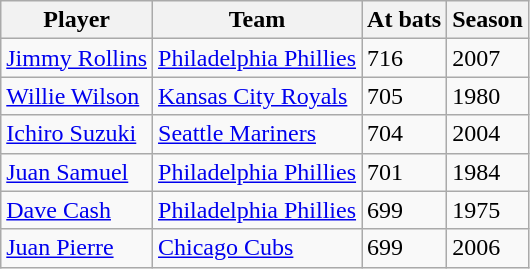<table class="wikitable">
<tr>
<th>Player</th>
<th>Team</th>
<th>At bats</th>
<th>Season</th>
</tr>
<tr>
<td><a href='#'>Jimmy Rollins</a></td>
<td><a href='#'>Philadelphia Phillies</a></td>
<td>716</td>
<td>2007</td>
</tr>
<tr>
<td><a href='#'>Willie Wilson</a></td>
<td><a href='#'>Kansas City Royals</a></td>
<td>705</td>
<td>1980</td>
</tr>
<tr>
<td><a href='#'>Ichiro Suzuki</a></td>
<td><a href='#'>Seattle Mariners</a></td>
<td>704</td>
<td>2004</td>
</tr>
<tr>
<td><a href='#'>Juan Samuel</a></td>
<td><a href='#'>Philadelphia Phillies</a></td>
<td>701</td>
<td>1984</td>
</tr>
<tr>
<td><a href='#'>Dave Cash</a></td>
<td><a href='#'>Philadelphia Phillies</a></td>
<td>699</td>
<td>1975</td>
</tr>
<tr>
<td><a href='#'>Juan Pierre</a></td>
<td><a href='#'>Chicago Cubs</a></td>
<td>699</td>
<td>2006</td>
</tr>
</table>
